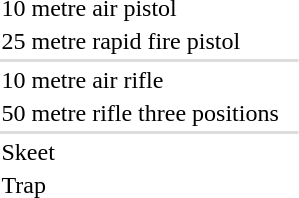<table>
<tr>
<td>10 metre air pistol<br></td>
<td></td>
<td></td>
<td></td>
</tr>
<tr>
<td>25 metre rapid fire pistol<br></td>
<td></td>
<td></td>
<td></td>
</tr>
<tr bgcolor=#DDDDDD>
<td colspan=7></td>
</tr>
<tr>
<td>10 metre air rifle<br></td>
<td></td>
<td></td>
<td></td>
</tr>
<tr>
<td>50 metre rifle three positions<br></td>
<td></td>
<td></td>
<td></td>
</tr>
<tr bgcolor=#DDDDDD>
<td colspan=7></td>
</tr>
<tr>
<td>Skeet<br></td>
<td></td>
<td></td>
<td></td>
</tr>
<tr>
<td>Trap<br></td>
<td></td>
<td></td>
<td></td>
</tr>
</table>
